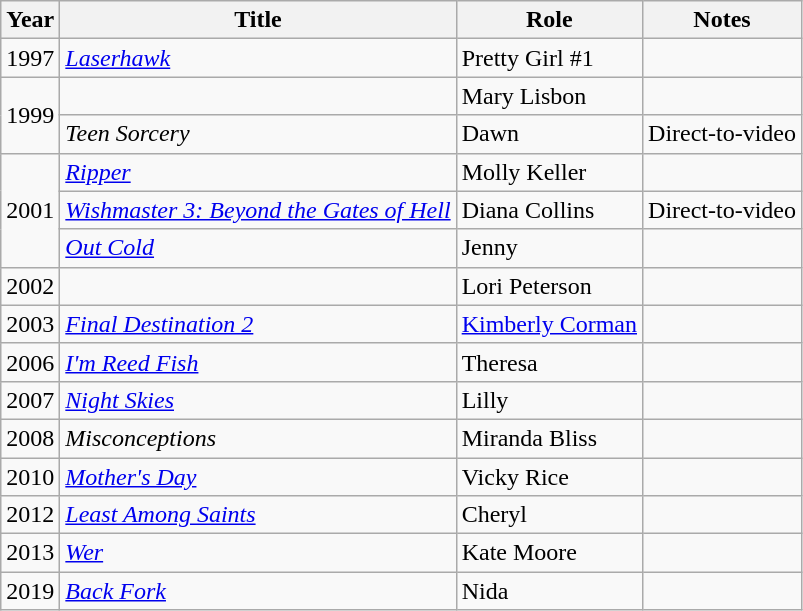<table class="wikitable sortable">
<tr>
<th>Year</th>
<th>Title</th>
<th>Role</th>
<th class="unsortable">Notes</th>
</tr>
<tr>
<td>1997</td>
<td><em><a href='#'>Laserhawk</a></em></td>
<td>Pretty Girl #1</td>
<td></td>
</tr>
<tr>
<td rowspan=2>1999</td>
<td><em></em></td>
<td>Mary Lisbon</td>
<td></td>
</tr>
<tr>
<td><em>Teen Sorcery</em></td>
<td>Dawn</td>
<td>Direct-to-video</td>
</tr>
<tr>
<td rowspan=3>2001</td>
<td><em><a href='#'>Ripper</a></em></td>
<td>Molly Keller</td>
<td></td>
</tr>
<tr>
<td><em><a href='#'>Wishmaster 3: Beyond the Gates of Hell</a></em></td>
<td>Diana Collins</td>
<td>Direct-to-video</td>
</tr>
<tr>
<td><em><a href='#'>Out Cold</a></em></td>
<td>Jenny</td>
<td></td>
</tr>
<tr>
<td>2002</td>
<td><em></em></td>
<td>Lori Peterson</td>
<td></td>
</tr>
<tr>
<td>2003</td>
<td><em><a href='#'>Final Destination 2</a></em></td>
<td><a href='#'>Kimberly Corman</a></td>
<td></td>
</tr>
<tr>
<td>2006</td>
<td><em><a href='#'>I'm Reed Fish</a></em></td>
<td>Theresa</td>
<td></td>
</tr>
<tr>
<td>2007</td>
<td><em><a href='#'>Night Skies</a></em></td>
<td>Lilly</td>
<td></td>
</tr>
<tr>
<td>2008</td>
<td><em>Misconceptions</em></td>
<td>Miranda Bliss</td>
<td></td>
</tr>
<tr>
<td>2010</td>
<td><em><a href='#'>Mother's Day</a></em></td>
<td>Vicky Rice</td>
<td></td>
</tr>
<tr>
<td>2012</td>
<td><em><a href='#'>Least Among Saints</a></em></td>
<td>Cheryl</td>
<td></td>
</tr>
<tr>
<td>2013</td>
<td><em><a href='#'>Wer</a></em></td>
<td>Kate Moore</td>
<td></td>
</tr>
<tr>
<td>2019</td>
<td><em><a href='#'>Back Fork</a></em></td>
<td>Nida</td>
<td></td>
</tr>
</table>
